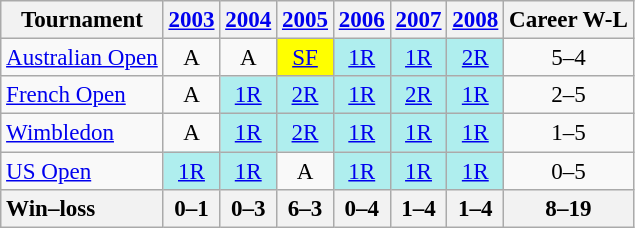<table class=wikitable style=text-align:center;font-size:96%>
<tr>
<th>Tournament</th>
<th><a href='#'>2003</a></th>
<th><a href='#'>2004</a></th>
<th><a href='#'>2005</a></th>
<th><a href='#'>2006</a></th>
<th><a href='#'>2007</a></th>
<th><a href='#'>2008</a></th>
<th>Career W-L</th>
</tr>
<tr>
<td align=left><a href='#'>Australian Open</a></td>
<td>A</td>
<td>A</td>
<td style="background:yellow;"><a href='#'>SF</a></td>
<td bgcolor=afeeee><a href='#'>1R</a></td>
<td bgcolor=afeeee><a href='#'>1R</a></td>
<td bgcolor=afeeee><a href='#'>2R</a></td>
<td>5–4</td>
</tr>
<tr>
<td align=left><a href='#'>French Open</a></td>
<td>A</td>
<td bgcolor=afeeee><a href='#'>1R</a></td>
<td bgcolor=afeeee><a href='#'>2R</a></td>
<td bgcolor=afeeee><a href='#'>1R</a></td>
<td bgcolor=afeeee><a href='#'>2R</a></td>
<td bgcolor=afeeee><a href='#'>1R</a></td>
<td>2–5</td>
</tr>
<tr>
<td align=left><a href='#'>Wimbledon</a></td>
<td>A</td>
<td bgcolor=afeeee><a href='#'>1R</a></td>
<td bgcolor=afeeee><a href='#'>2R</a></td>
<td bgcolor=afeeee><a href='#'>1R</a></td>
<td bgcolor=afeeee><a href='#'>1R</a></td>
<td bgcolor=afeeee><a href='#'>1R</a></td>
<td>1–5</td>
</tr>
<tr>
<td align=left><a href='#'>US Open</a></td>
<td bgcolor=afeeee><a href='#'>1R</a></td>
<td bgcolor=afeeee><a href='#'>1R</a></td>
<td>A</td>
<td bgcolor=afeeee><a href='#'>1R</a></td>
<td bgcolor=afeeee><a href='#'>1R</a></td>
<td bgcolor=afeeee><a href='#'>1R</a></td>
<td>0–5</td>
</tr>
<tr>
<th style=text-align:left>Win–loss</th>
<th>0–1</th>
<th>0–3</th>
<th>6–3</th>
<th>0–4</th>
<th>1–4</th>
<th>1–4</th>
<th>8–19</th>
</tr>
</table>
